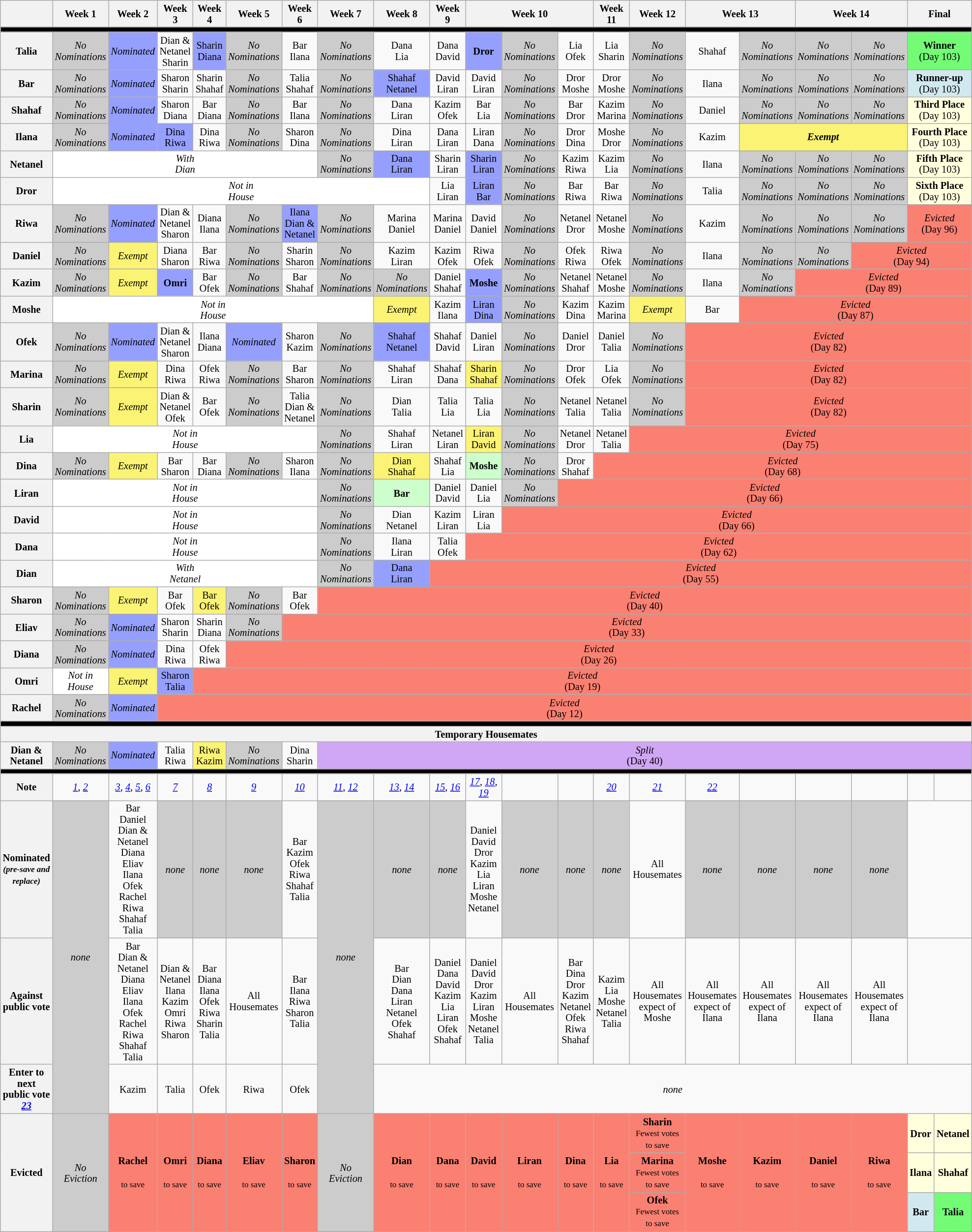<table class="wikitable" style="text-align:center; width:100%; font-size:85%; line-height:15px">
<tr>
<th style="width: 1%;"></th>
<th style="width: 5%;">Week 1</th>
<th style="width: 5%;">Week 2</th>
<th style="width: 5%;">Week 3</th>
<th style="width: 5%;">Week 4</th>
<th style="width: 5%;">Week 5</th>
<th style="width: 5%;">Week 6</th>
<th style="width: 5%;">Week 7</th>
<th style="width: 5%;">Week 8</th>
<th style="width: 5%;">Week 9</th>
<th colspan="3" style="width: 5%;">Week 10</th>
<th style="width: 5%;">Week 11</th>
<th style="width: 5%;">Week 12</th>
<th colspan="2" style="width: 5%;">Week 13</th>
<th colspan="2" style="width: 5%;">Week 14</th>
<th colspan="2" style="width: 10%;">Final</th>
</tr>
<tr>
<th colspan="21" style="background: black;"></th>
</tr>
<tr>
<th>Talia</th>
<td style="background: #CCC;"><em>No<br>Nominations</em></td>
<td style="background:#959FFD;"><em>Nominated</em></td>
<td>Dian & Netanel<br>Sharin</td>
<td style="background:#959FFD;">Sharin<br>Diana</td>
<td style="background: #CCC;"><em>No<br>Nominations</em></td>
<td>Bar<br>Ilana</td>
<td style="background: #CCC;"><em>No<br>Nominations</em></td>
<td>Dana<br>Lia</td>
<td>Dana<br>David</td>
<td style="background:#959FFD;"><strong>Dror</strong></td>
<td style="background: #CCC;"><em>No<br>Nominations</em></td>
<td>Lia<br>Ofek</td>
<td>Lia<br>Sharin</td>
<td style="background: #CCC;"><em>No<br>Nominations</em></td>
<td>Shahaf</td>
<td style="background: #CCC;"><em>No<br>Nominations</em></td>
<td style="background: #CCC;"><em>No<br>Nominations</em></td>
<td style="background: #CCC;"><em>No<br>Nominations</em></td>
<td colspan="2" style="background:#73FB76;"><strong>Winner</strong><br>(Day 103)</td>
</tr>
<tr>
<th>Bar</th>
<td style="background: #CCC;"><em>No<br>Nominations</em></td>
<td style="background:#959FFD;"><em>Nominated</em></td>
<td>Sharon<br>Sharin</td>
<td>Sharin<br>Shahaf</td>
<td style="background: #CCC;"><em>No<br>Nominations</em></td>
<td>Talia<br>Shahaf</td>
<td style="background: #CCC;"><em>No<br>Nominations</em></td>
<td style="background:#959FFD;">Shahaf<br>Netanel</td>
<td>David<br>Liran</td>
<td>David<br>Liran</td>
<td style="background: #CCC;"><em>No<br>Nominations</em></td>
<td>Dror<br>Moshe</td>
<td>Dror<br>Moshe</td>
<td style="background: #CCC;"><em>No<br>Nominations</em></td>
<td>Ilana</td>
<td style="background: #CCC;"><em>No<br>Nominations</em></td>
<td style="background: #CCC;"><em>No<br>Nominations</em></td>
<td style="background: #CCC;"><em>No<br>Nominations</em></td>
<td colspan="2" style="background:#D1E8EF;"><strong>Runner-up</strong><br>(Day 103)</td>
</tr>
<tr>
<th>Shahaf</th>
<td style="background: #CCC;"><em>No<br>Nominations</em></td>
<td style="background:#959FFD;"><em>Nominated</em></td>
<td>Sharon<br>Diana</td>
<td>Bar<br>Diana</td>
<td style="background: #CCC;"><em>No<br>Nominations</em></td>
<td>Bar<br>Ilana</td>
<td style="background: #CCC;"><em>No<br>Nominations</em></td>
<td>Dana<br>Liran</td>
<td>Kazim<br>Ofek</td>
<td>Bar<br>Lia</td>
<td style="background: #CCC;"><em>No<br>Nominations</em></td>
<td>Bar<br>Dror</td>
<td>Kazim<br>Marina</td>
<td style="background: #CCC;"><em>No<br>Nominations</em></td>
<td>Daniel</td>
<td style="background: #CCC;"><em>No<br>Nominations</em></td>
<td style="background: #CCC;"><em>No<br>Nominations</em></td>
<td style="background: #CCC;"><em>No<br>Nominations</em></td>
<td colspan="2" style="background: #FFFFDD;"><strong>Third Place</strong><br>(Day 103)</td>
</tr>
<tr>
<th>Ilana</th>
<td style="background: #CCC;"><em>No<br>Nominations</em></td>
<td style="background:#959FFD;"><em>Nominated</em></td>
<td style="background:#959FFD;">Dina<br>Riwa</td>
<td>Dina<br>Riwa</td>
<td style="background: #CCC;"><em>No<br>Nominations</em></td>
<td>Sharon<br>Dina</td>
<td style="background: #CCC;"><em>No<br>Nominations</em></td>
<td>Dina<br>Liran</td>
<td>Dana<br>Liran</td>
<td>Liran<br>Dana</td>
<td style="background: #CCC;"><em>No<br>Nominations</em></td>
<td>Dror<br>Dina</td>
<td>Moshe<br>Dror</td>
<td style="background: #CCC;"><em>No<br>Nominations</em></td>
<td>Kazim</td>
<th colspan="3" style="background: #FBF373;"><em>Exempt</em></th>
<td colspan="2" style="background: #FFFFDD;"><strong>Fourth Place</strong><br>(Day 103)</td>
</tr>
<tr>
<th>Netanel</th>
<td colspan="6" style="background:white;"><em>With<br>Dian</em></td>
<td style="background: #CCC;"><em>No<br>Nominations</em></td>
<td style="background:#959FFD;">Dana<br>Liran</td>
<td>Sharin<br>Liran</td>
<td style="background:#959FFD;">Sharin<br>Liran</td>
<td style="background: #CCC;"><em>No<br>Nominations</em></td>
<td>Kazim<br>Riwa</td>
<td>Kazim<br>Lia</td>
<td style="background: #CCC;"><em>No<br>Nominations</em></td>
<td>Ilana</td>
<td style="background: #CCC;"><em>No<br>Nominations</em></td>
<td style="background: #CCC;"><em>No<br>Nominations</em></td>
<td style="background: #CCC;"><em>No<br>Nominations</em></td>
<td colspan="2" style="background:#FFFFDD;"><strong>Fifth Place</strong><br>(Day 103)</td>
</tr>
<tr>
<th>Dror</th>
<td colspan="8" style="background:white;"><em>Not in<br>House</em></td>
<td>Lia<br>Liran</td>
<td style="background:#959FFD;">Liran<br>Bar</td>
<td style="background: #CCC;"><em>No<br>Nominations</em></td>
<td>Bar<br>Riwa</td>
<td>Bar<br>Riwa</td>
<td style="background: #CCC;"><em>No<br>Nominations</em></td>
<td>Talia</td>
<td style="background: #CCC;"><em>No<br>Nominations</em></td>
<td style="background: #CCC;"><em>No<br>Nominations</em></td>
<td style="background: #CCC;"><em>No<br>Nominations</em></td>
<td colspan="2" style="background:#FFFFDD;"><strong>Sixth Place</strong><br>(Day 103)</td>
</tr>
<tr>
<th>Riwa</th>
<td style="background: #CCC;"><em>No<br>Nominations</em></td>
<td style="background:#959FFD;"><em>Nominated</em></td>
<td>Dian & Netanel<br>Sharon</td>
<td>Diana<br>Ilana</td>
<td style="background: #CCC;"><em>No<br>Nominations</em></td>
<td style="background:#959FFD;">Ilana<br>Dian & Netanel</td>
<td style="background: #CCC;"><em>No<br>Nominations</em></td>
<td>Marina<br>Daniel</td>
<td>Marina<br>Daniel</td>
<td>David<br>Daniel</td>
<td style="background: #CCC;"><em>No<br>Nominations</em></td>
<td>Netanel<br>Dror</td>
<td>Netanel<br>Moshe</td>
<td style="background: #CCC;"><em>No<br>Nominations</em></td>
<td>Kazim</td>
<td style="background: #CCC;"><em>No<br>Nominations</em></td>
<td style="background: #CCC;"><em>No<br>Nominations</em></td>
<td style="background: #CCC;"><em>No<br>Nominations</em></td>
<td colspan="2" style="background:salmon"><em>Evicted</em><br>(Day 96)</td>
</tr>
<tr>
<th>Daniel</th>
<td style="background: #CCC;"><em>No<br>Nominations</em></td>
<td style="background: #FBF373;"><em>Exempt</em></td>
<td>Diana<br>Sharon</td>
<td>Bar<br>Riwa</td>
<td style="background: #CCC;"><em>No<br>Nominations</em></td>
<td>Sharin<br>Sharon</td>
<td style="background: #CCC;"><em>No<br>Nominations</em></td>
<td>Kazim<br>Liran</td>
<td>Kazim<br>Ofek</td>
<td>Riwa<br>Ofek</td>
<td style="background: #CCC;"><em>No<br>Nominations</em></td>
<td>Ofek<br>Riwa</td>
<td>Riwa<br>Ofek</td>
<td style="background: #CCC;"><em>No<br>Nominations</em></td>
<td>Ilana</td>
<td style="background: #CCC;"><em>No<br>Nominations</em></td>
<td style="background: #CCC;"><em>No<br>Nominations</em></td>
<td colspan="3" style="background:salmon"><em>Evicted</em><br>(Day 94)</td>
</tr>
<tr>
<th>Kazim</th>
<td style="background: #CCC;"><em>No<br>Nominations</em></td>
<td style="background: #FBF373;"><em>Exempt</em></td>
<td style="background:#959FFD;"><strong>Omri</strong></td>
<td>Bar<br>Ofek</td>
<td style="background: #CCC;"><em>No<br>Nominations</em></td>
<td>Bar<br>Shahaf</td>
<td style="background: #CCC;"><em>No<br>Nominations</em></td>
<td style="background: #CCC;"><em>No<br>Nominations</em></td>
<td>Daniel<br>Shahaf</td>
<td style="background:#959FFD;"><strong>Moshe</strong></td>
<td style="background: #CCC;"><em>No<br>Nominations</em></td>
<td>Netanel<br>Shahaf</td>
<td>Netanel<br>Moshe</td>
<td style="background: #CCC;"><em>No<br>Nominations</em></td>
<td>Ilana</td>
<td style="background: #CCC;"><em>No<br>Nominations</em></td>
<td colspan="4" style="background:salmon"><em>Evicted</em><br>(Day 89)</td>
</tr>
<tr>
<th>Moshe</th>
<td colspan="7" style="background:white;"><em>Not in<br>House</em></td>
<td style="background: #FBF373;"><em>Exempt</em></td>
<td>Kazim<br>Ilana</td>
<td style="background:#959FFD;">Liran<br>Dina</td>
<td style="background: #CCC;"><em>No<br>Nominations</em></td>
<td>Kazim<br>Dina</td>
<td>Kazim<br>Marina</td>
<td style="background: #FBF373;"><em>Exempt</em></td>
<td>Bar</td>
<td colspan="5" style="background:salmon"><em>Evicted</em><br>(Day 87)</td>
</tr>
<tr>
<th>Ofek</th>
<td style="background: #CCC;"><em>No<br>Nominations</em></td>
<td style="background:#959FFD;"><em>Nominated</em></td>
<td>Dian & Netanel<br>Sharon</td>
<td>Ilana<br>Diana</td>
<td style="background:#959FFD;"><em>Nominated</em></td>
<td>Sharon<br>Kazim</td>
<td style="background: #CCC;"><em>No<br>Nominations</em></td>
<td style="background:#959FFD;">Shahaf<br>Netanel</td>
<td>Shahaf<br>David</td>
<td>Daniel<br>Liran</td>
<td style="background: #CCC;"><em>No<br>Nominations</em></td>
<td>Daniel<br>Dror</td>
<td>Daniel<br>Talia</td>
<td style="background: #CCC;"><em>No<br>Nominations</em></td>
<td colspan="6" style="background:salmon"><em>Evicted</em><br>(Day 82)</td>
</tr>
<tr>
<th>Marina</th>
<td style="background: #CCC;"><em>No<br>Nominations</em></td>
<td style="background: #FBF373;"><em>Exempt</em></td>
<td>Dina<br>Riwa</td>
<td>Ofek<br>Riwa</td>
<td style="background: #CCC;"><em>No<br>Nominations</em></td>
<td>Bar<br>Sharon</td>
<td style="background: #CCC;"><em>No<br>Nominations</em></td>
<td>Shahaf<br>Liran</td>
<td>Shahaf<br>Dana</td>
<td style="background: #FBF373;">Sharin<br>Shahaf</td>
<td style="background: #CCC;"><em>No<br>Nominations</em></td>
<td>Dror<br>Ofek</td>
<td>Lia<br>Ofek</td>
<td style="background: #CCC;"><em>No<br>Nominations</em></td>
<td colspan="6" style="background:salmon"><em>Evicted</em><br>(Day 82)</td>
</tr>
<tr>
<th>Sharin</th>
<td style="background: #CCC;"><em>No<br>Nominations</em></td>
<td style="background: #FBF373;"><em>Exempt</em></td>
<td>Dian & Netanel<br>Ofek</td>
<td>Bar<br>Ofek</td>
<td style="background: #CCC;"><em>No<br>Nominations</em></td>
<td>Talia<br>Dian & Netanel</td>
<td style="background: #CCC;"><em>No<br>Nominations</em></td>
<td>Dian<br>Talia</td>
<td>Talia<br>Lia</td>
<td>Talia<br>Lia</td>
<td style="background: #CCC;"><em>No<br>Nominations</em></td>
<td>Netanel<br>Talia</td>
<td>Netanel<br>Talia</td>
<td style="background: #CCC;"><em>No<br>Nominations</em></td>
<td colspan="6" style="background:salmon"><em>Evicted</em><br>(Day 82)</td>
</tr>
<tr>
<th>Lia</th>
<td colspan="6" style="background:white;"><em>Not in<br>House</em></td>
<td style="background: #CCC;"><em>No<br>Nominations</em></td>
<td>Shahaf<br>Liran</td>
<td>Netanel<br>Liran</td>
<td style="background: #FBF373;">Liran<br>David</td>
<td style="background: #CCC;"><em>No<br>Nominations</em></td>
<td>Netanel<br>Dror</td>
<td>Netanel<br>Talia</td>
<td colspan="7" style="background:salmon"><em>Evicted</em><br>(Day 75)</td>
</tr>
<tr>
<th>Dina</th>
<td style="background: #CCC;"><em>No<br>Nominations</em></td>
<td style="background: #FBF373;"><em>Exempt</em></td>
<td>Bar<br>Sharon</td>
<td>Bar<br>Diana</td>
<td style="background: #CCC;"><em>No<br>Nominations</em></td>
<td>Sharon<br>Ilana</td>
<td style="background: #CCC;"><em>No<br>Nominations</em></td>
<td style="background: #FBF373;">Dian<br>Shahaf</td>
<td>Shahaf<br>Lia</td>
<td style="background:#cfc"><strong>Moshe</strong></td>
<td style="background: #CCC;"><em>No<br>Nominations</em></td>
<td>Dror<br>Shahaf</td>
<td colspan="8" style="background:salmon"><em>Evicted</em><br>(Day 68)</td>
</tr>
<tr>
<th>Liran</th>
<td colspan="6" style="background:white;"><em>Not in<br>House</em></td>
<td style="background: #CCC;"><em>No<br>Nominations</em></td>
<td style="background:#cfc"><strong>Bar</strong></td>
<td>Daniel<br>David</td>
<td>Daniel<br>Lia</td>
<td style="background: #CCC;"><em>No<br>Nominations</em></td>
<td colspan="9" style="background:salmon"><em>Evicted</em><br>(Day 66)</td>
</tr>
<tr>
<th>David</th>
<td colspan="6" style="background:white;"><em>Not in<br>House</em></td>
<td style="background: #CCC;"><em>No<br>Nominations</em></td>
<td>Dian<br>Netanel</td>
<td>Kazim<br>Liran</td>
<td>Liran<br>Lia</td>
<td colspan="10" style="background:salmon"><em>Evicted</em><br>(Day 66)</td>
</tr>
<tr>
<th>Dana</th>
<td colspan="6" style="background:white;"><em>Not in<br>House</em></td>
<td style="background: #CCC;"><em>No<br>Nominations</em></td>
<td>Ilana<br>Liran</td>
<td>Talia<br>Ofek</td>
<td colspan="11" style="background:salmon"><em>Evicted</em><br>(Day 62)</td>
</tr>
<tr>
<th>Dian</th>
<td colspan="6" style="background:white;"><em>With<br>Netanel</em></td>
<td style="background: #CCC;"><em>No<br>Nominations</em></td>
<td style="background:#959FFD;">Dana<br>Liran</td>
<td colspan="12" style="background:salmon"><em>Evicted</em><br>(Day 55)</td>
</tr>
<tr>
<th>Sharon</th>
<td style="background: #CCC;"><em>No<br>Nominations</em></td>
<td style="background: #FBF373;"><em>Exempt</em></td>
<td>Bar<br>Ofek</td>
<td style="background: #FBF373;">Bar<br>Ofek</td>
<td style="background: #CCC;"><em>No<br>Nominations</em></td>
<td>Bar<br>Ofek</td>
<td colspan="14" style="background:salmon"><em>Evicted</em><br>(Day 40)</td>
</tr>
<tr>
<th>Eliav</th>
<td style="background: #CCC;"><em>No<br>Nominations</em></td>
<td style="background:#959FFD;"><em>Nominated</em></td>
<td>Sharon<br>Sharin</td>
<td>Sharin<br>Diana</td>
<td style="background: #CCC;"><em>No<br>Nominations</em></td>
<td colspan="15" style="background:salmon"><em>Evicted</em><br>(Day 33)</td>
</tr>
<tr>
<th>Diana</th>
<td style="background: #CCC;"><em>No<br>Nominations</em></td>
<td style="background:#959FFD;"><em>Nominated</em></td>
<td>Dina<br>Riwa</td>
<td>Ofek<br>Riwa</td>
<td colspan="16" style="background:salmon"><em>Evicted</em><br>(Day 26)</td>
</tr>
<tr>
<th>Omri</th>
<td style="background:white;"><em>Not in<br>House</em></td>
<td style="background: #FBF373;"><em>Exempt</em></td>
<td style="background:#959FFD;">Sharon<br>Talia</td>
<td colspan="17" style="background:salmon"><em>Evicted</em><br>(Day 19)</td>
</tr>
<tr>
<th>Rachel</th>
<td style="background: #CCC;"><em>No<br>Nominations</em></td>
<td style="background:#959FFD;"><em>Nominated</em></td>
<td colspan="18" style="background:salmon"><em>Evicted</em><br>(Day 12)</td>
</tr>
<tr>
<th colspan="21" style="background: black;"></th>
</tr>
<tr>
<th colspan="21">Temporary Housemates</th>
</tr>
<tr>
<th>Dian & Netanel</th>
<td style="background: #CCC;"><em>No<br>Nominations</em></td>
<td style="background:#959FFD;"><em>Nominated</em></td>
<td>Talia<br>Riwa</td>
<td style="background: #FBF373;">Riwa<br>Kazim</td>
<td style="background: #CCC;"><em>No<br>Nominations</em></td>
<td>Dina<br>Sharin</td>
<td colspan="14" style="background:#D0A7F4"><em>Split</em><br>(Day 40)</td>
</tr>
<tr>
<th colspan="21" style="background: black;"></th>
</tr>
<tr>
<th>Note</th>
<td><em><a href='#'>1</a>, <a href='#'>2</a></em></td>
<td><em><a href='#'>3</a>, <a href='#'>4</a>, <a href='#'>5</a>, <a href='#'>6</a></em></td>
<td><em><a href='#'>7</a></em></td>
<td><em><a href='#'>8</a></em></td>
<td><em><a href='#'>9</a></em></td>
<td><em><a href='#'>10</a></em></td>
<td><em><a href='#'>11</a></em>, <em><a href='#'>12</a></em></td>
<td><em><a href='#'>13</a></em>, <em><a href='#'>14</a></em></td>
<td><em><a href='#'>15</a></em>, <em><a href='#'>16</a></em></td>
<td><em><a href='#'>17</a></em>, <em><a href='#'>18</a></em>, <em><a href='#'>19</a></em></td>
<td></td>
<td></td>
<td><em><a href='#'>20</a></em></td>
<td><em><a href='#'>21</a></em></td>
<td><em><a href='#'>22</a></em></td>
<td></td>
<td></td>
<td></td>
<td></td>
<td colspan="2"></td>
</tr>
<tr>
<th>Nominated<br><small><em>(pre-save and replace)</em></small></th>
<td rowspan="3" style="background:#CCC"><em>none</em></td>
<td>Bar<br>Daniel<br>Dian & Netanel<br>Diana<br>Eliav<br>Ilana<br>Ofek<br>Rachel<br>Riwa<br>Shahaf<br> Talia</td>
<td style="background:#CCC"><em>none</em></td>
<td rowspan="1" style="background:#CCC"><em>none</em></td>
<td style="background:#CCC"><em>none</em></td>
<td>Bar<br>Kazim<br>Ofek<br>Riwa<br>Shahaf<br>Talia</td>
<td rowspan="3" style="background:#CCC"><em>none</em></td>
<td style="background:#CCC"><em>none</em></td>
<td style="background:#CCC"><em>none</em></td>
<td>Daniel<br>David<br>Dror<br>Kazim<br>Lia<br>Liran<br>Moshe<br>Netanel</td>
<td style="background:#CCC"><em>none</em></td>
<td style="background:#CCC"><em>none</em></td>
<td style="background:#CCC"><em>none</em></td>
<td>All<br>Housemates</td>
<td style="background:#CCC"><em>none</em></td>
<td style="background:#CCC"><em>none</em></td>
<td style="background:#CCC"><em>none</em></td>
<td style="background:#CCC"><em>none</em></td>
<td colspan="2"></td>
</tr>
<tr>
<th>Against public vote</th>
<td>Bar<br>Dian & Netanel<br>Diana<br>Eliav<br>Ilana<br>Ofek<br>Rachel<br>Riwa<br>Shahaf<br>Talia</td>
<td>Dian & Netanel<br>Ilana<br>Kazim<br>Omri<br>Riwa<br>Sharon</td>
<td>Bar<br>Diana<br>Ilana<br>Ofek<br>Riwa<br>Sharin<br>Talia</td>
<td>All<br>Housemates</td>
<td>Bar<br>Ilana<br>Riwa<br>Sharon<br>Talia</td>
<td>Bar<br>Dian<br>Dana<br>Liran<br>Netanel<br>Ofek<br>Shahaf</td>
<td>Daniel<br>Dana<br>David<br>Kazim<br>Lia<br>Liran<br>Ofek<br>Shahaf</td>
<td>Daniel<br>David<br>Dror<br>Kazim<br>Liran<br>Moshe<br>Netanel<br>Talia</td>
<td>All<br>Housemates</td>
<td>Bar<br>Dina<br>Dror<br>Kazim<br>Netanel<br>Ofek<br>Riwa<br>Shahaf</td>
<td>Kazim<br>Lia<br>Moshe<br>Netanel<br>Talia</td>
<td>All<br>Housemates<br>expect of<br>Moshe</td>
<td>All<br>Housemates<br>expect of<br>Ilana</td>
<td>All<br>Housemates<br>expect of<br>Ilana</td>
<td>All<br>Housemates<br>expect of<br>Ilana</td>
<td>All<br>Housemates<br>expect of<br>Ilana</td>
<td colspan="2"></td>
</tr>
<tr>
<th>Enter to next public vote <em><a href='#'>23</a></em></th>
<td>Kazim</td>
<td>Talia</td>
<td>Ofek</td>
<td>Riwa</td>
<td>Ofek</td>
<td colspan="14"><em>none</em></td>
</tr>
<tr>
<th rowspan="3">Evicted</th>
<td rowspan="3" style="background:#CCC"><em>No<br>Eviction</em></td>
<td rowspan="3" style="background:#FA8072"><strong>Rachel</strong><br><small><br>to save</small></td>
<td rowspan="3" style="background:#FA8072"><strong>Omri</strong><br><small><br>to save</small></td>
<td rowspan="3" style="background:#FA8072"><strong>Diana</strong><br><small><br>to save</small></td>
<td rowspan="3" style="background:#FA8072"><strong>Eliav</strong><br><small><br>to save</small></td>
<td rowspan="3" style="background:#FA8072"><strong>Sharon</strong><br><small><br>to save</small></td>
<td rowspan="3" style="background:#CCC"><em>No<br>Eviction</em></td>
<td rowspan="3" style="background:#FA8072"><strong>Dian</strong><br><small><br>to save</small></td>
<td rowspan="3" style="background:#FA8072"><strong>Dana</strong><br><small><br>to save</small></td>
<td rowspan="3" style="background:#FA8072"><strong>David</strong><br><small><br>to save</small></td>
<td rowspan="3" style="background:#FA8072"><strong>Liran</strong><br><small><br>to save</small></td>
<td rowspan="3" style="background:#FA8072"><strong>Dina</strong><br><small><br>to save</small></td>
<td rowspan="3" style="background:#FA8072"><strong>Lia</strong><br><small><br>to save</small></td>
<td style="background:#FA8072"><strong>Sharin</strong><br><small>Fewest votes<br>to save</small></td>
<td rowspan="3" style="background:#FA8072"><strong>Moshe</strong><br><small><br>to save</small></td>
<td rowspan="3" style="background:#FA8072"><strong>Kazim</strong><br><small><br>to save</small></td>
<td rowspan="3" style="background:#FA8072"><strong>Daniel</strong><br><small><br>to save</small></td>
<td rowspan="3" style="background:#FA8072"><strong>Riwa</strong><br><small><br>to save</small></td>
<td style="background:#FFFFDD"><strong>Dror</strong><br></td>
<td style="background:#FFFFDD"><strong>Netanel</strong><br></td>
</tr>
<tr>
<td style="background:#FA8072"><strong>Marina</strong><br><small>Fewest votes<br>to save</small></td>
<td style="background:#FFFFDD"><strong>Ilana</strong><br></td>
<td style="background:#FFFFDD"><strong>Shahaf</strong><br></td>
</tr>
<tr>
<td style="background:#FA8072"><strong>Ofek</strong><br><small>Fewest votes<br>to save</small></td>
<td style="background:#D1E8EF"><strong>Bar</strong><br></td>
<td style="background:#73FB76" colspan="2"><strong>Talia</strong><br></td>
</tr>
</table>
